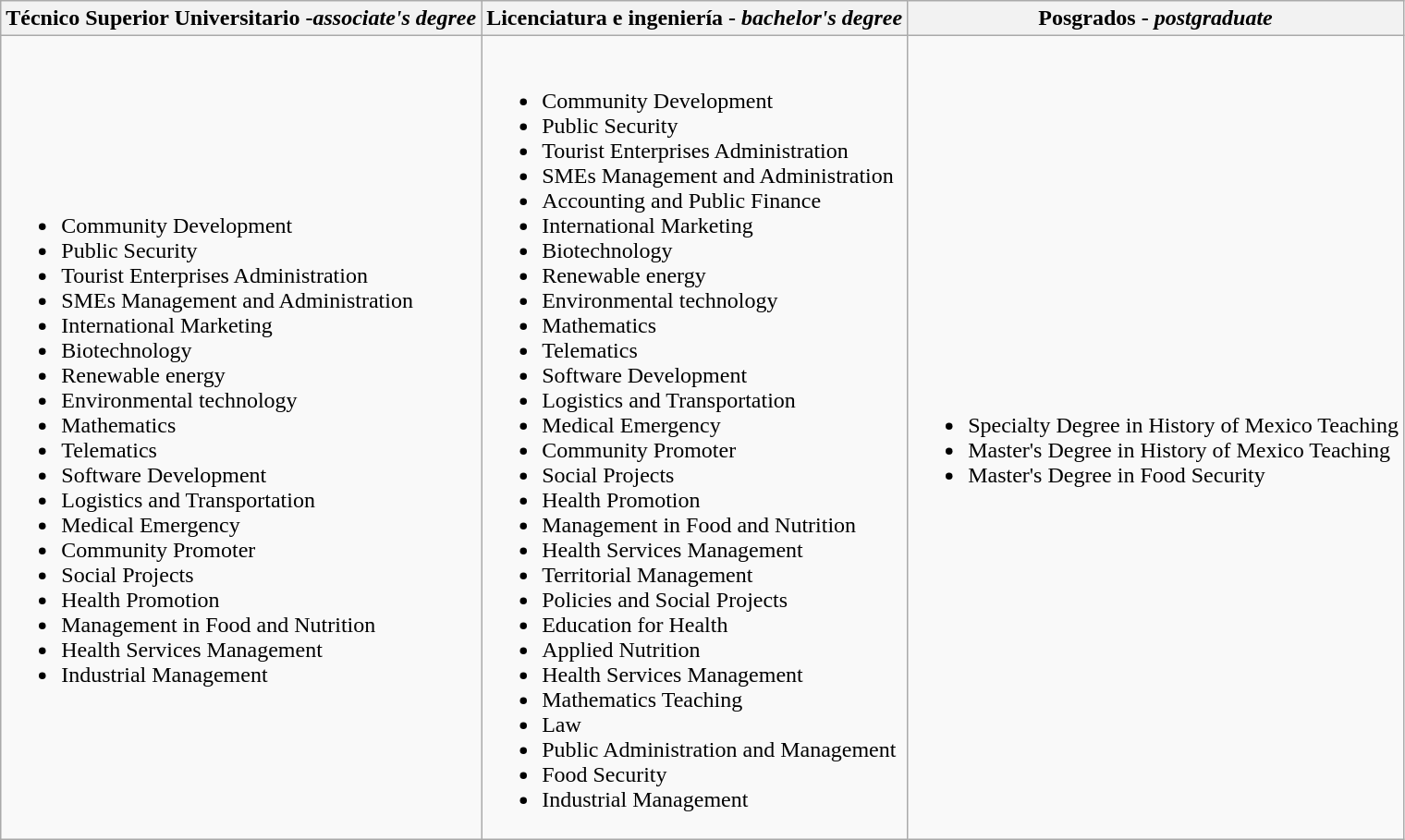<table class="wikitable">
<tr>
<th>Técnico Superior Universitario -<em>associate's degree</em></th>
<th>Licenciatura e ingeniería - <em>bachelor's degree</em></th>
<th>Posgrados - <em>postgraduate</em></th>
</tr>
<tr>
<td><br><ul><li>Community Development</li><li>Public Security</li><li>Tourist Enterprises Administration</li><li>SMEs Management and Administration</li><li>International Marketing</li><li>Biotechnology</li><li>Renewable energy</li><li>Environmental technology</li><li>Mathematics</li><li>Telematics</li><li>Software Development</li><li>Logistics and Transportation</li><li>Medical Emergency</li><li>Community Promoter</li><li>Social Projects</li><li>Health Promotion</li><li>Management in Food and Nutrition</li><li>Health Services Management</li><li>Industrial Management</li></ul></td>
<td><br><ul><li>Community Development</li><li>Public Security</li><li>Tourist Enterprises Administration</li><li>SMEs Management and Administration</li><li>Accounting and Public Finance</li><li>International Marketing</li><li>Biotechnology</li><li>Renewable energy</li><li>Environmental technology</li><li>Mathematics</li><li>Telematics</li><li>Software Development</li><li>Logistics and Transportation</li><li>Medical Emergency</li><li>Community Promoter</li><li>Social Projects</li><li>Health Promotion</li><li>Management in Food and Nutrition</li><li>Health Services Management</li><li>Territorial Management</li><li>Policies and Social Projects</li><li>Education for Health</li><li>Applied Nutrition</li><li>Health Services Management</li><li>Mathematics Teaching</li><li>Law</li><li>Public Administration and Management</li><li>Food Security</li><li>Industrial Management</li></ul></td>
<td><br><ul><li>Specialty Degree in History of Mexico Teaching</li><li>Master's Degree in History of Mexico Teaching</li><li>Master's Degree in Food Security</li></ul></td>
</tr>
</table>
